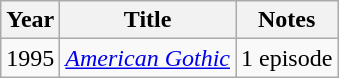<table class="wikitable">
<tr>
<th>Year</th>
<th>Title</th>
<th>Notes</th>
</tr>
<tr>
<td>1995</td>
<td><em><a href='#'>American Gothic</a></em></td>
<td>1 episode</td>
</tr>
</table>
